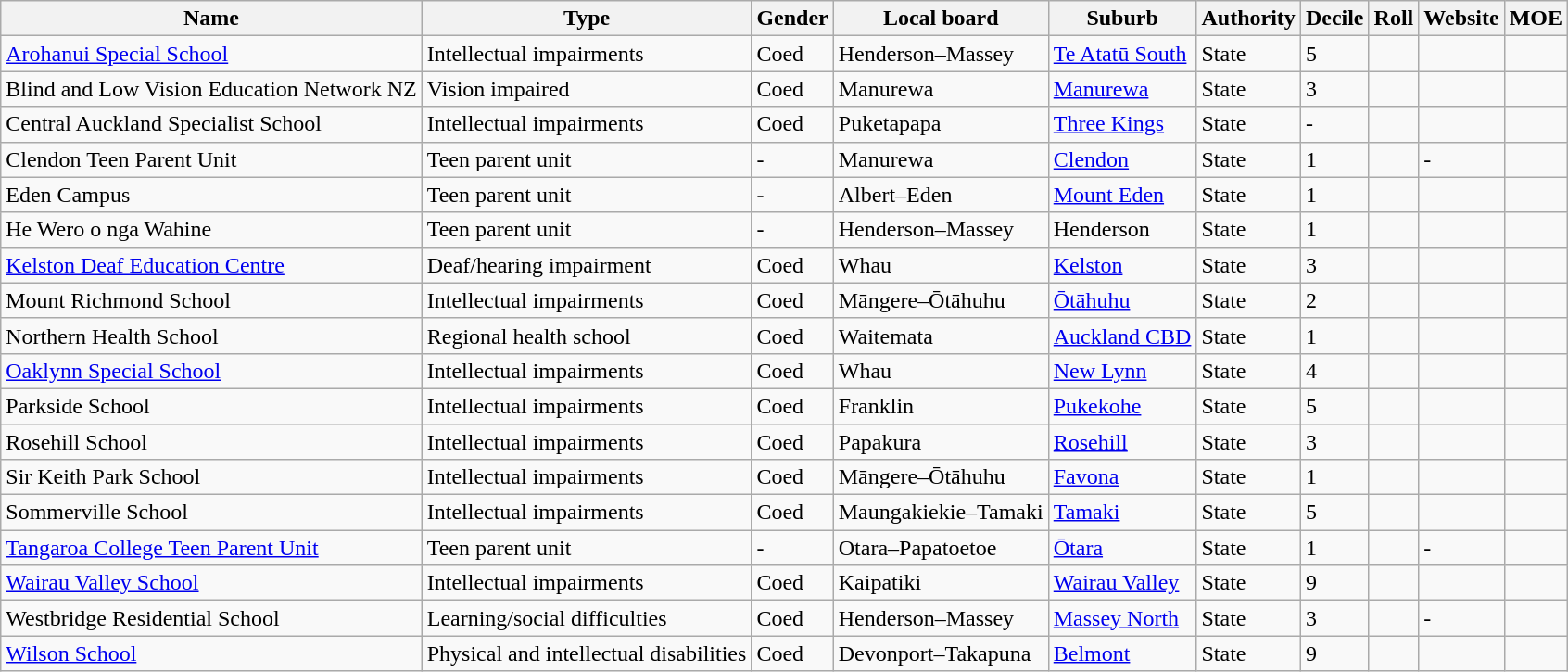<table class="wikitable sortable">
<tr>
<th>Name</th>
<th>Type</th>
<th>Gender</th>
<th>Local board</th>
<th>Suburb</th>
<th>Authority</th>
<th>Decile</th>
<th>Roll</th>
<th>Website</th>
<th>MOE</th>
</tr>
<tr>
<td><a href='#'>Arohanui Special School</a></td>
<td>Intellectual impairments</td>
<td>Coed</td>
<td>Henderson–Massey</td>
<td><a href='#'>Te Atatū South</a></td>
<td>State</td>
<td>5</td>
<td></td>
<td></td>
<td></td>
</tr>
<tr>
<td>Blind and Low Vision Education Network NZ</td>
<td>Vision impaired</td>
<td>Coed</td>
<td>Manurewa</td>
<td><a href='#'>Manurewa</a></td>
<td>State</td>
<td>3</td>
<td></td>
<td></td>
<td></td>
</tr>
<tr>
<td>Central Auckland Specialist School</td>
<td>Intellectual impairments</td>
<td>Coed</td>
<td>Puketapapa</td>
<td><a href='#'>Three Kings</a></td>
<td>State</td>
<td>-</td>
<td></td>
<td></td>
<td></td>
</tr>
<tr>
<td>Clendon Teen Parent Unit</td>
<td>Teen parent unit</td>
<td>-</td>
<td>Manurewa</td>
<td><a href='#'>Clendon</a></td>
<td>State</td>
<td>1</td>
<td></td>
<td>-</td>
<td></td>
</tr>
<tr>
<td>Eden Campus</td>
<td>Teen parent unit</td>
<td>-</td>
<td>Albert–Eden</td>
<td><a href='#'>Mount Eden</a></td>
<td>State</td>
<td>1</td>
<td></td>
<td></td>
<td></td>
</tr>
<tr>
<td>He Wero o nga Wahine</td>
<td>Teen parent unit</td>
<td>-</td>
<td>Henderson–Massey</td>
<td>Henderson</td>
<td>State</td>
<td>1</td>
<td></td>
<td></td>
<td></td>
</tr>
<tr>
<td><a href='#'>Kelston Deaf Education Centre</a></td>
<td>Deaf/hearing impairment</td>
<td>Coed</td>
<td>Whau</td>
<td><a href='#'>Kelston</a></td>
<td>State</td>
<td>3</td>
<td></td>
<td></td>
<td></td>
</tr>
<tr>
<td>Mount Richmond School</td>
<td>Intellectual impairments</td>
<td>Coed</td>
<td>Māngere–Ōtāhuhu</td>
<td><a href='#'>Ōtāhuhu</a></td>
<td>State</td>
<td>2</td>
<td></td>
<td></td>
<td></td>
</tr>
<tr>
<td>Northern Health School</td>
<td>Regional health school</td>
<td>Coed</td>
<td>Waitemata</td>
<td><a href='#'>Auckland CBD</a></td>
<td>State</td>
<td>1</td>
<td></td>
<td></td>
<td></td>
</tr>
<tr>
<td><a href='#'>Oaklynn Special School</a></td>
<td>Intellectual impairments</td>
<td>Coed</td>
<td>Whau</td>
<td><a href='#'>New Lynn</a></td>
<td>State</td>
<td>4</td>
<td></td>
<td></td>
<td></td>
</tr>
<tr>
<td>Parkside School</td>
<td>Intellectual impairments</td>
<td>Coed</td>
<td>Franklin</td>
<td><a href='#'>Pukekohe</a></td>
<td>State</td>
<td>5</td>
<td></td>
<td></td>
<td></td>
</tr>
<tr>
<td>Rosehill School</td>
<td>Intellectual impairments</td>
<td>Coed</td>
<td>Papakura</td>
<td><a href='#'>Rosehill</a></td>
<td>State</td>
<td>3</td>
<td></td>
<td></td>
<td></td>
</tr>
<tr>
<td>Sir Keith Park School</td>
<td>Intellectual impairments</td>
<td>Coed</td>
<td>Māngere–Ōtāhuhu</td>
<td><a href='#'>Favona</a></td>
<td>State</td>
<td>1</td>
<td></td>
<td></td>
<td></td>
</tr>
<tr>
<td>Sommerville School</td>
<td>Intellectual impairments</td>
<td>Coed</td>
<td>Maungakiekie–Tamaki</td>
<td><a href='#'>Tamaki</a></td>
<td>State</td>
<td>5</td>
<td></td>
<td></td>
<td></td>
</tr>
<tr>
<td><a href='#'>Tangaroa College Teen Parent Unit</a></td>
<td>Teen parent unit</td>
<td>-</td>
<td>Otara–Papatoetoe</td>
<td><a href='#'>Ōtara</a></td>
<td>State</td>
<td>1</td>
<td> </td>
<td>-</td>
<td></td>
</tr>
<tr>
<td><a href='#'>Wairau Valley School</a></td>
<td>Intellectual impairments</td>
<td>Coed</td>
<td>Kaipatiki</td>
<td><a href='#'>Wairau Valley</a></td>
<td>State</td>
<td>9</td>
<td></td>
<td></td>
<td></td>
</tr>
<tr>
<td>Westbridge Residential School</td>
<td>Learning/social difficulties</td>
<td>Coed</td>
<td>Henderson–Massey</td>
<td><a href='#'>Massey North</a></td>
<td>State</td>
<td>3</td>
<td></td>
<td>-</td>
<td></td>
</tr>
<tr>
<td><a href='#'>Wilson School</a></td>
<td>Physical and intellectual disabilities</td>
<td>Coed</td>
<td>Devonport–Takapuna</td>
<td><a href='#'>Belmont</a></td>
<td>State</td>
<td>9</td>
<td></td>
<td></td>
<td></td>
</tr>
</table>
